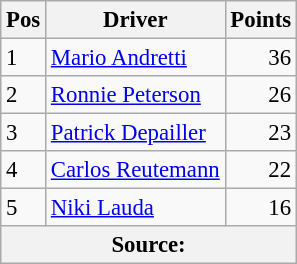<table class="wikitable" style="font-size: 95%;">
<tr>
<th>Pos</th>
<th>Driver</th>
<th>Points</th>
</tr>
<tr>
<td>1</td>
<td> <a href='#'>Mario Andretti</a></td>
<td align="right">36</td>
</tr>
<tr>
<td>2</td>
<td> <a href='#'>Ronnie Peterson</a></td>
<td align="right">26</td>
</tr>
<tr>
<td>3</td>
<td> <a href='#'>Patrick Depailler</a></td>
<td align="right">23</td>
</tr>
<tr>
<td>4</td>
<td> <a href='#'>Carlos Reutemann</a></td>
<td align="right">22</td>
</tr>
<tr>
<td>5</td>
<td> <a href='#'>Niki Lauda</a></td>
<td align="right">16</td>
</tr>
<tr>
<th colspan=4>Source:</th>
</tr>
</table>
